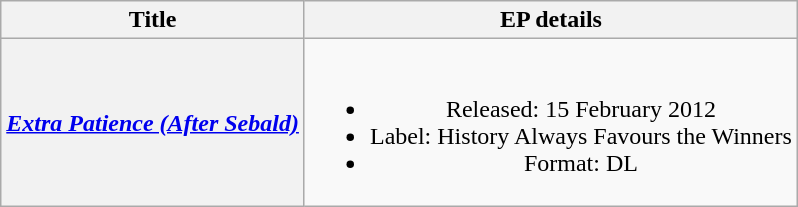<table class="wikitable plainrowheaders" style="text-align:center;">
<tr>
<th scope="col">Title</th>
<th scope="col">EP details</th>
</tr>
<tr>
<th scope="row"><em><a href='#'>Extra Patience (After Sebald)</a></em></th>
<td><br><ul><li>Released: 15 February 2012</li><li>Label: History Always Favours the Winners</li><li>Format: DL</li></ul></td>
</tr>
</table>
